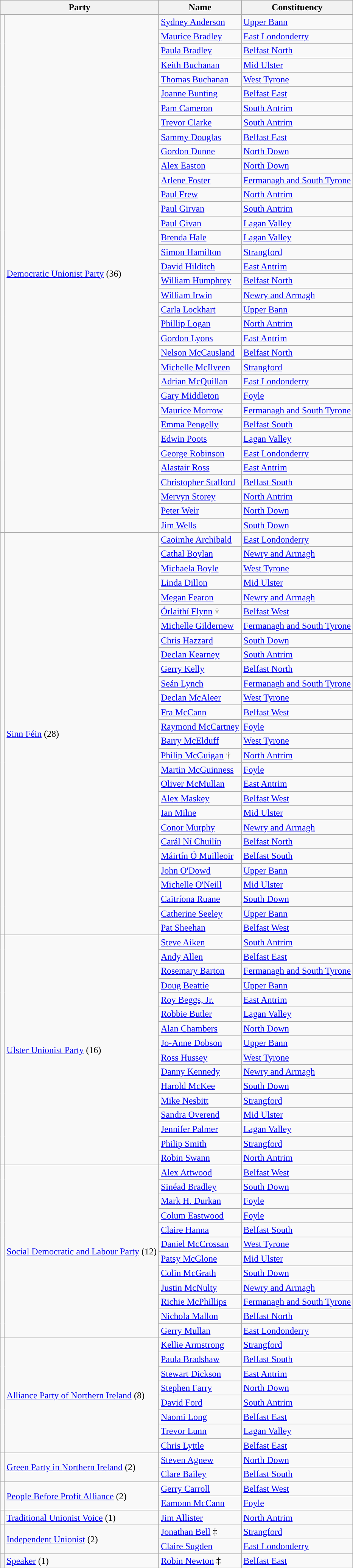<table class="wikitable">
<tr>
<th colspan="2">Party</th>
<th>Name</th>
<th>Constituency</th>
</tr>
<tr>
<td rowspan="36" style="background-color:"></td>
<td rowspan="36"><a href='#'>Democratic Unionist Party</a> (36)</td>
<td><a href='#'>Sydney Anderson</a></td>
<td><a href='#'>Upper Bann</a></td>
</tr>
<tr>
<td><a href='#'>Maurice Bradley</a></td>
<td><a href='#'>East Londonderry</a></td>
</tr>
<tr>
<td><a href='#'>Paula Bradley</a></td>
<td><a href='#'>Belfast North</a></td>
</tr>
<tr>
<td><a href='#'>Keith Buchanan</a></td>
<td><a href='#'>Mid Ulster</a></td>
</tr>
<tr>
<td><a href='#'>Thomas Buchanan</a></td>
<td><a href='#'>West Tyrone</a></td>
</tr>
<tr>
<td><a href='#'>Joanne Bunting</a></td>
<td><a href='#'>Belfast East</a></td>
</tr>
<tr>
<td><a href='#'>Pam Cameron</a></td>
<td><a href='#'>South Antrim</a></td>
</tr>
<tr>
<td><a href='#'>Trevor Clarke</a></td>
<td><a href='#'>South Antrim</a></td>
</tr>
<tr>
<td><a href='#'>Sammy Douglas</a></td>
<td><a href='#'>Belfast East</a></td>
</tr>
<tr>
<td><a href='#'>Gordon Dunne</a></td>
<td><a href='#'>North Down</a></td>
</tr>
<tr>
<td><a href='#'>Alex Easton</a></td>
<td><a href='#'>North Down</a></td>
</tr>
<tr>
<td><a href='#'>Arlene Foster</a></td>
<td><a href='#'>Fermanagh and South Tyrone</a></td>
</tr>
<tr>
<td><a href='#'>Paul Frew</a></td>
<td><a href='#'>North Antrim</a></td>
</tr>
<tr>
<td><a href='#'>Paul Girvan</a></td>
<td><a href='#'>South Antrim</a></td>
</tr>
<tr>
<td><a href='#'>Paul Givan</a></td>
<td><a href='#'>Lagan Valley</a></td>
</tr>
<tr>
<td><a href='#'>Brenda Hale</a></td>
<td><a href='#'>Lagan Valley</a></td>
</tr>
<tr>
<td><a href='#'>Simon Hamilton</a></td>
<td><a href='#'>Strangford</a></td>
</tr>
<tr>
<td><a href='#'>David Hilditch</a></td>
<td><a href='#'>East Antrim</a></td>
</tr>
<tr>
<td><a href='#'>William Humphrey</a></td>
<td><a href='#'>Belfast North</a></td>
</tr>
<tr>
<td><a href='#'>William Irwin</a></td>
<td><a href='#'>Newry and Armagh</a></td>
</tr>
<tr>
<td><a href='#'>Carla Lockhart</a></td>
<td><a href='#'>Upper Bann</a></td>
</tr>
<tr>
<td><a href='#'>Phillip Logan</a></td>
<td><a href='#'>North Antrim</a></td>
</tr>
<tr>
<td><a href='#'>Gordon Lyons</a></td>
<td><a href='#'>East Antrim</a></td>
</tr>
<tr>
<td><a href='#'>Nelson McCausland</a></td>
<td><a href='#'>Belfast North</a></td>
</tr>
<tr>
<td><a href='#'>Michelle McIlveen</a></td>
<td><a href='#'>Strangford</a></td>
</tr>
<tr>
<td><a href='#'>Adrian McQuillan</a></td>
<td><a href='#'>East Londonderry</a></td>
</tr>
<tr>
<td><a href='#'>Gary Middleton</a></td>
<td><a href='#'>Foyle</a></td>
</tr>
<tr>
<td><a href='#'>Maurice Morrow</a></td>
<td><a href='#'>Fermanagh and South Tyrone</a></td>
</tr>
<tr>
<td><a href='#'>Emma Pengelly</a></td>
<td><a href='#'>Belfast South</a></td>
</tr>
<tr>
<td><a href='#'>Edwin Poots</a></td>
<td><a href='#'>Lagan Valley</a></td>
</tr>
<tr>
<td><a href='#'>George Robinson</a></td>
<td><a href='#'>East Londonderry</a></td>
</tr>
<tr>
<td><a href='#'>Alastair Ross</a></td>
<td><a href='#'>East Antrim</a></td>
</tr>
<tr>
<td><a href='#'>Christopher Stalford</a></td>
<td><a href='#'>Belfast South</a></td>
</tr>
<tr>
<td><a href='#'>Mervyn Storey</a></td>
<td><a href='#'>North Antrim</a></td>
</tr>
<tr>
<td><a href='#'>Peter Weir</a></td>
<td><a href='#'>North Down</a></td>
</tr>
<tr>
<td><a href='#'>Jim Wells</a></td>
<td><a href='#'>South Down</a></td>
</tr>
<tr>
<td rowspan="28" style="background-color:"></td>
<td rowspan="28"><a href='#'>Sinn Féin</a> (28)</td>
<td><a href='#'>Caoimhe Archibald</a></td>
<td><a href='#'>East Londonderry</a></td>
</tr>
<tr>
<td><a href='#'>Cathal Boylan</a></td>
<td><a href='#'>Newry and Armagh</a></td>
</tr>
<tr>
<td><a href='#'>Michaela Boyle</a></td>
<td><a href='#'>West Tyrone</a></td>
</tr>
<tr>
<td><a href='#'>Linda Dillon</a></td>
<td><a href='#'>Mid Ulster</a></td>
</tr>
<tr>
<td><a href='#'>Megan Fearon</a></td>
<td><a href='#'>Newry and Armagh</a></td>
</tr>
<tr>
<td><a href='#'>Órlaithí Flynn</a> †</td>
<td><a href='#'>Belfast West</a></td>
</tr>
<tr>
<td><a href='#'>Michelle Gildernew</a></td>
<td><a href='#'>Fermanagh and South Tyrone</a></td>
</tr>
<tr>
<td><a href='#'>Chris Hazzard</a></td>
<td><a href='#'>South Down</a></td>
</tr>
<tr>
<td><a href='#'>Declan Kearney</a></td>
<td><a href='#'>South Antrim</a></td>
</tr>
<tr>
<td><a href='#'>Gerry Kelly</a></td>
<td><a href='#'>Belfast North</a></td>
</tr>
<tr>
<td><a href='#'>Seán Lynch</a></td>
<td><a href='#'>Fermanagh and South Tyrone</a></td>
</tr>
<tr>
<td><a href='#'>Declan McAleer</a></td>
<td><a href='#'>West Tyrone</a></td>
</tr>
<tr>
<td><a href='#'>Fra McCann</a></td>
<td><a href='#'>Belfast West</a></td>
</tr>
<tr>
<td><a href='#'>Raymond McCartney</a></td>
<td><a href='#'>Foyle</a></td>
</tr>
<tr>
<td><a href='#'>Barry McElduff</a></td>
<td><a href='#'>West Tyrone</a></td>
</tr>
<tr>
<td><a href='#'>Philip McGuigan</a> †</td>
<td><a href='#'>North Antrim</a></td>
</tr>
<tr>
<td><a href='#'>Martin McGuinness</a></td>
<td><a href='#'>Foyle</a></td>
</tr>
<tr>
<td><a href='#'>Oliver McMullan</a></td>
<td><a href='#'>East Antrim</a></td>
</tr>
<tr>
<td><a href='#'>Alex Maskey</a></td>
<td><a href='#'>Belfast West</a></td>
</tr>
<tr>
<td><a href='#'>Ian Milne</a></td>
<td><a href='#'>Mid Ulster</a></td>
</tr>
<tr>
<td><a href='#'>Conor Murphy</a></td>
<td><a href='#'>Newry and Armagh</a></td>
</tr>
<tr>
<td><a href='#'>Carál Ní Chuilín</a></td>
<td><a href='#'>Belfast North</a></td>
</tr>
<tr>
<td><a href='#'>Máirtín Ó Muilleoir</a></td>
<td><a href='#'>Belfast South</a></td>
</tr>
<tr>
<td><a href='#'>John O'Dowd</a></td>
<td><a href='#'>Upper Bann</a></td>
</tr>
<tr>
<td><a href='#'>Michelle O'Neill</a></td>
<td><a href='#'>Mid Ulster</a></td>
</tr>
<tr>
<td><a href='#'>Caitríona Ruane</a></td>
<td><a href='#'>South Down</a></td>
</tr>
<tr>
<td><a href='#'>Catherine Seeley</a></td>
<td><a href='#'>Upper Bann</a></td>
</tr>
<tr>
<td><a href='#'>Pat Sheehan</a></td>
<td><a href='#'>Belfast West</a></td>
</tr>
<tr>
<td rowspan="16" style="background-color:"></td>
<td rowspan="16"><a href='#'>Ulster Unionist Party</a> (16)</td>
<td><a href='#'>Steve Aiken</a></td>
<td><a href='#'>South Antrim</a></td>
</tr>
<tr>
<td><a href='#'>Andy Allen</a></td>
<td><a href='#'>Belfast East</a></td>
</tr>
<tr>
<td><a href='#'>Rosemary Barton</a></td>
<td><a href='#'>Fermanagh and South Tyrone</a></td>
</tr>
<tr>
<td><a href='#'>Doug Beattie</a></td>
<td><a href='#'>Upper Bann</a></td>
</tr>
<tr>
<td><a href='#'>Roy Beggs, Jr.</a></td>
<td><a href='#'>East Antrim</a></td>
</tr>
<tr>
<td><a href='#'>Robbie Butler</a></td>
<td><a href='#'>Lagan Valley</a></td>
</tr>
<tr>
<td><a href='#'>Alan Chambers</a></td>
<td><a href='#'>North Down</a></td>
</tr>
<tr>
<td><a href='#'>Jo-Anne Dobson</a></td>
<td><a href='#'>Upper Bann</a></td>
</tr>
<tr>
<td><a href='#'>Ross Hussey</a></td>
<td><a href='#'>West Tyrone</a></td>
</tr>
<tr>
<td><a href='#'>Danny Kennedy</a></td>
<td><a href='#'>Newry and Armagh</a></td>
</tr>
<tr>
<td><a href='#'>Harold McKee</a></td>
<td><a href='#'>South Down</a></td>
</tr>
<tr>
<td><a href='#'>Mike Nesbitt</a></td>
<td><a href='#'>Strangford</a></td>
</tr>
<tr>
<td><a href='#'>Sandra Overend</a></td>
<td><a href='#'>Mid Ulster</a></td>
</tr>
<tr>
<td><a href='#'>Jennifer Palmer</a></td>
<td><a href='#'>Lagan Valley</a></td>
</tr>
<tr>
<td><a href='#'>Philip Smith</a></td>
<td><a href='#'>Strangford</a></td>
</tr>
<tr>
<td><a href='#'>Robin Swann</a></td>
<td><a href='#'>North Antrim</a></td>
</tr>
<tr>
<td rowspan="12" style="background-color:"></td>
<td rowspan="12"><a href='#'>Social Democratic and Labour Party</a> (12)</td>
<td><a href='#'>Alex Attwood</a></td>
<td><a href='#'>Belfast West</a></td>
</tr>
<tr>
<td><a href='#'>Sinéad Bradley</a></td>
<td><a href='#'>South Down</a></td>
</tr>
<tr>
<td><a href='#'>Mark H. Durkan</a></td>
<td><a href='#'>Foyle</a></td>
</tr>
<tr>
<td><a href='#'>Colum Eastwood</a></td>
<td><a href='#'>Foyle</a></td>
</tr>
<tr>
<td><a href='#'>Claire Hanna</a></td>
<td><a href='#'>Belfast South</a></td>
</tr>
<tr>
<td><a href='#'>Daniel McCrossan</a></td>
<td><a href='#'>West Tyrone</a></td>
</tr>
<tr>
<td><a href='#'>Patsy McGlone</a></td>
<td><a href='#'>Mid Ulster</a></td>
</tr>
<tr>
<td><a href='#'>Colin McGrath</a></td>
<td><a href='#'>South Down</a></td>
</tr>
<tr>
<td><a href='#'>Justin McNulty</a></td>
<td><a href='#'>Newry and Armagh</a></td>
</tr>
<tr>
<td><a href='#'>Richie McPhillips</a></td>
<td><a href='#'>Fermanagh and South Tyrone</a></td>
</tr>
<tr>
<td><a href='#'>Nichola Mallon</a></td>
<td><a href='#'>Belfast North</a></td>
</tr>
<tr>
<td><a href='#'>Gerry Mullan</a></td>
<td><a href='#'>East Londonderry</a></td>
</tr>
<tr>
<td rowspan="8" style="background-color:"></td>
<td rowspan="8"><a href='#'>Alliance Party of Northern Ireland</a> (8)</td>
<td><a href='#'>Kellie Armstrong</a></td>
<td><a href='#'>Strangford</a></td>
</tr>
<tr>
<td><a href='#'>Paula Bradshaw</a></td>
<td><a href='#'>Belfast South</a></td>
</tr>
<tr>
<td><a href='#'>Stewart Dickson</a></td>
<td><a href='#'>East Antrim</a></td>
</tr>
<tr>
<td><a href='#'>Stephen Farry</a></td>
<td><a href='#'>North Down</a></td>
</tr>
<tr>
<td><a href='#'>David Ford</a></td>
<td><a href='#'>South Antrim</a></td>
</tr>
<tr>
<td><a href='#'>Naomi Long</a></td>
<td><a href='#'>Belfast East</a></td>
</tr>
<tr>
<td><a href='#'>Trevor Lunn</a></td>
<td><a href='#'>Lagan Valley</a></td>
</tr>
<tr>
<td><a href='#'>Chris Lyttle</a></td>
<td><a href='#'>Belfast East</a></td>
</tr>
<tr>
<td rowspan="2" style="background-color:"></td>
<td rowspan="2"><a href='#'>Green Party in Northern Ireland</a> (2)</td>
<td><a href='#'>Steven Agnew</a></td>
<td><a href='#'>North Down</a></td>
</tr>
<tr>
<td><a href='#'>Clare Bailey</a></td>
<td><a href='#'>Belfast South</a></td>
</tr>
<tr>
<td rowspan="2" style="background-color:"></td>
<td rowspan="2"><a href='#'>People Before Profit Alliance</a> (2)</td>
<td><a href='#'>Gerry Carroll</a></td>
<td><a href='#'>Belfast West</a></td>
</tr>
<tr>
<td><a href='#'>Eamonn McCann</a></td>
<td><a href='#'>Foyle</a></td>
</tr>
<tr>
<td style="background-color:"></td>
<td><a href='#'>Traditional Unionist Voice</a> (1)</td>
<td><a href='#'>Jim Allister</a></td>
<td><a href='#'>North Antrim</a></td>
</tr>
<tr>
<td rowspan="2" style="background-color:"></td>
<td rowspan="2"><a href='#'>Independent Unionist</a> (2)</td>
<td><a href='#'>Jonathan Bell</a> ‡</td>
<td><a href='#'>Strangford</a></td>
</tr>
<tr>
<td><a href='#'>Claire Sugden</a></td>
<td><a href='#'>East Londonderry</a></td>
</tr>
<tr>
<th rowspan="1" style="background-color: "></th>
<td rowspan="1"><a href='#'>Speaker</a> (1)</td>
<td><a href='#'>Robin Newton</a> ‡</td>
<td><a href='#'>Belfast East</a></td>
</tr>
</table>
